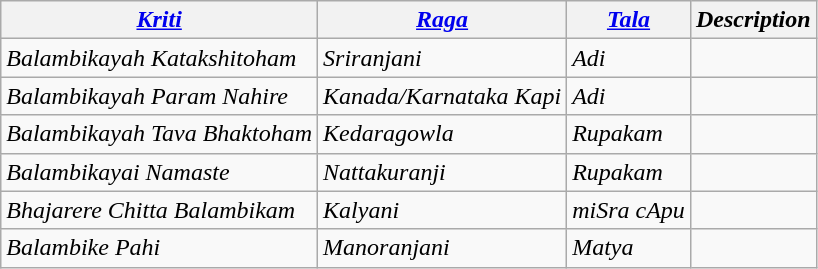<table class="wikitable">
<tr>
<th><em><a href='#'>Kriti</a></em></th>
<th><em><a href='#'>Raga</a></em></th>
<th><em><a href='#'>Tala</a></em></th>
<th><em>Description</em></th>
</tr>
<tr>
<td><em>Balambikayah Katakshitoham</em></td>
<td><em>Sriranjani</em></td>
<td><em>Adi</em></td>
<td></td>
</tr>
<tr>
<td><em>Balambikayah Param Nahire</em></td>
<td><em>Kanada/Karnataka Kapi</em></td>
<td><em>Adi</em></td>
<td></td>
</tr>
<tr>
<td><em>Balambikayah Tava Bhaktoham</em></td>
<td><em>Kedaragowla</em></td>
<td><em>Rupakam</em></td>
<td></td>
</tr>
<tr>
<td><em>Balambikayai Namaste</em></td>
<td><em>Nattakuranji</em></td>
<td><em>Rupakam</em></td>
<td></td>
</tr>
<tr>
<td><em>Bhajarere Chitta Balambikam</em></td>
<td><em>Kalyani</em></td>
<td><em>miSra cApu</em></td>
<td></td>
</tr>
<tr>
<td><em>Balambike Pahi</em></td>
<td><em>Manoranjani</em></td>
<td><em>Matya</em></td>
<td></td>
</tr>
</table>
